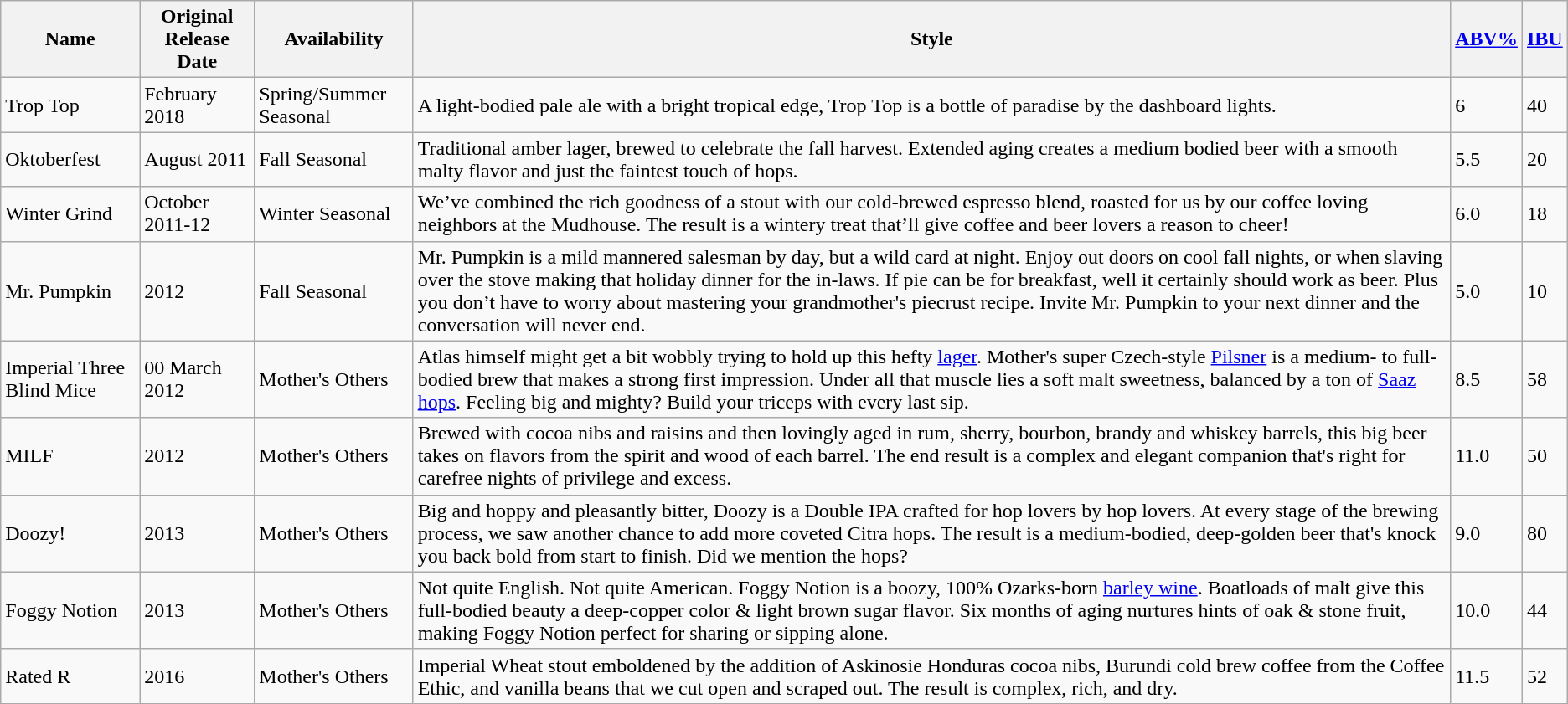<table class="wikitable sortable">
<tr>
<th scope="col">Name</th>
<th scope="col">Original Release Date</th>
<th scope="col">Availability</th>
<th scope="col">Style</th>
<th scope="col"><a href='#'>ABV%</a></th>
<th scope="col"><a href='#'>IBU</a></th>
</tr>
<tr>
<td>Trop Top</td>
<td>February 2018</td>
<td>Spring/Summer Seasonal</td>
<td>A light-bodied pale ale with a bright tropical edge, Trop Top is a bottle of paradise by the dashboard lights.</td>
<td>6</td>
<td>40</td>
</tr>
<tr>
<td>Oktoberfest</td>
<td>August 2011</td>
<td>Fall Seasonal</td>
<td>Traditional amber lager, brewed to celebrate the fall harvest. Extended aging creates a medium bodied beer with a smooth malty flavor and just the faintest touch of hops.</td>
<td>5.5</td>
<td>20</td>
</tr>
<tr>
<td>Winter Grind</td>
<td>October 2011-12</td>
<td>Winter Seasonal</td>
<td>We’ve combined the rich goodness of a stout with our cold-brewed espresso blend, roasted for us by our coffee loving neighbors at the Mudhouse. The result is a wintery treat that’ll give coffee and beer lovers a reason to cheer!</td>
<td>6.0</td>
<td>18</td>
</tr>
<tr>
<td>Mr. Pumpkin</td>
<td>2012</td>
<td>Fall Seasonal</td>
<td>Mr. Pumpkin is a mild mannered salesman by day, but a wild card at night. Enjoy out doors on cool fall nights, or when slaving over the stove making that holiday dinner for the in-laws. If pie can be for breakfast, well it certainly should work as beer. Plus you don’t have to worry about mastering your grandmother's piecrust recipe. Invite Mr. Pumpkin to your next dinner and the conversation will never end.</td>
<td>5.0</td>
<td>10</td>
</tr>
<tr>
<td>Imperial Three Blind Mice</td>
<td><span>00</span> March 2012</td>
<td>Mother's Others</td>
<td>Atlas himself might get a bit wobbly trying to hold up this hefty <a href='#'>lager</a>. Mother's super Czech-style <a href='#'>Pilsner</a> is a medium- to full-bodied brew that makes a strong first impression. Under all that muscle lies a soft malt sweetness, balanced by a ton of <a href='#'>Saaz hops</a>. Feeling big and mighty? Build your triceps with every last sip.</td>
<td>8.5</td>
<td>58</td>
</tr>
<tr>
<td>MILF</td>
<td>2012</td>
<td>Mother's Others</td>
<td>Brewed with cocoa nibs and raisins and then lovingly aged in rum, sherry, bourbon, brandy and whiskey barrels, this big beer takes on flavors from the spirit and wood of each barrel. The end result is a complex and elegant companion that's right for carefree nights of privilege and excess.</td>
<td>11.0</td>
<td>50</td>
</tr>
<tr>
<td>Doozy!</td>
<td>2013</td>
<td>Mother's Others</td>
<td>Big and hoppy and pleasantly bitter, Doozy is a Double IPA crafted for hop lovers by hop lovers. At every stage of the brewing process, we saw another chance to add more coveted Citra hops. The result is a medium-bodied, deep-golden beer that's knock you back bold from start to finish. Did we mention the hops?</td>
<td>9.0</td>
<td>80</td>
</tr>
<tr>
<td>Foggy Notion</td>
<td>2013</td>
<td>Mother's Others</td>
<td>Not quite English. Not quite American. Foggy Notion is a boozy, 100% Ozarks-born <a href='#'>barley wine</a>. Boatloads of malt give this full-bodied beauty a deep-copper color & light brown sugar flavor. Six months of aging nurtures hints of oak & stone fruit, making Foggy Notion perfect for sharing or sipping alone.</td>
<td>10.0</td>
<td>44</td>
</tr>
<tr>
<td>Rated R</td>
<td>2016</td>
<td>Mother's Others</td>
<td>Imperial Wheat stout emboldened by the addition of Askinosie Honduras cocoa nibs, Burundi cold brew coffee from the Coffee Ethic, and vanilla beans that we cut open and scraped out. The result is complex, rich, and dry.</td>
<td>11.5</td>
<td>52</td>
</tr>
</table>
